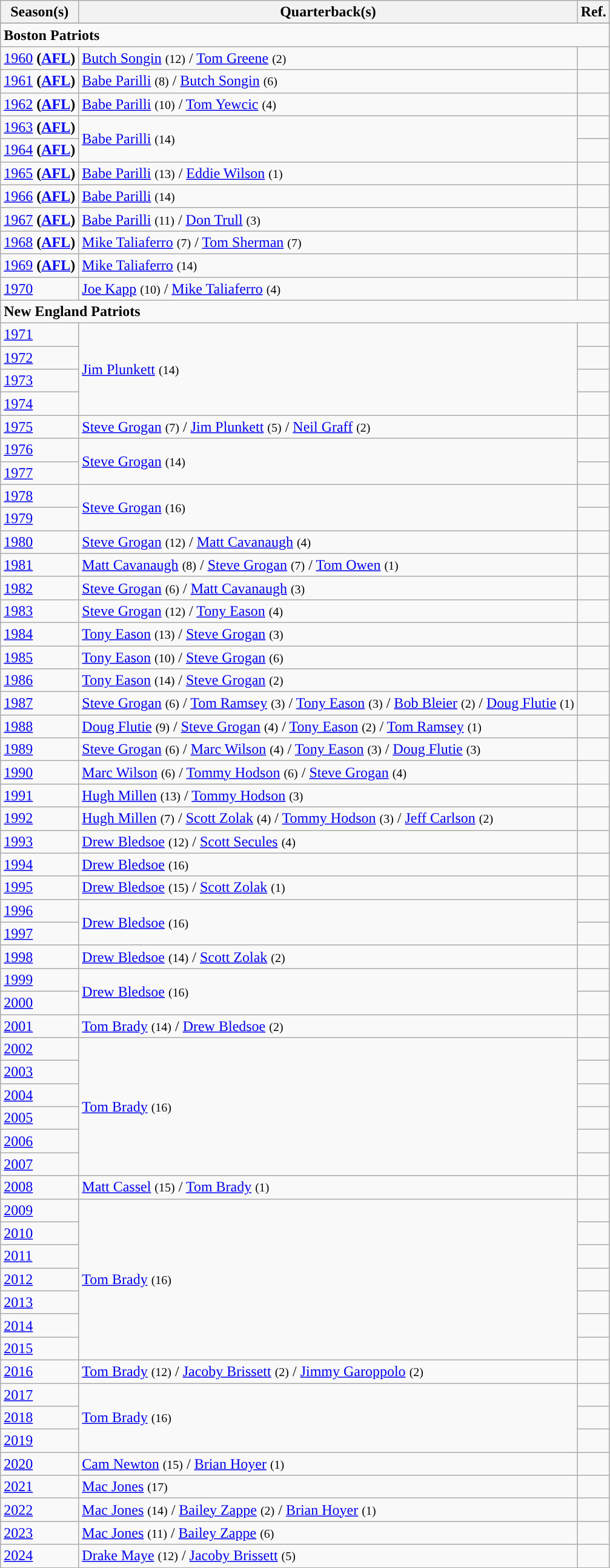<table class="wikitable">
<tr>
<th>Season(s)</th>
<th>Quarterback(s)</th>
<th>Ref.</th>
</tr>
<tr>
</tr>
<tr>
<td colspan="3"><strong>Boston Patriots</strong></td>
</tr>
<tr>
<td style="text-align: left;"><a href='#'>1960</a> <strong>(<a href='#'>AFL</a>)</strong></td>
<td style="text-align: left;"><a href='#'>Butch Songin</a> <small>(12)</small> / <a href='#'>Tom Greene</a> <small>(2)</small></td>
<td style="text-align: center;"></td>
</tr>
<tr>
<td style="text-align: left;"><a href='#'>1961</a> <strong>(<a href='#'>AFL</a>)</strong></td>
<td style="text-align: left;"><a href='#'>Babe Parilli</a> <small>(8)</small> / <a href='#'>Butch Songin</a> <small>(6)</small></td>
<td style="text-align: center;"></td>
</tr>
<tr>
<td style="text-align: left;"><a href='#'>1962</a> <strong>(<a href='#'>AFL</a>)</strong></td>
<td style="text-align: left;"><a href='#'>Babe Parilli</a> <small>(10)</small> / <a href='#'>Tom Yewcic</a> <small>(4)</small></td>
<td style="text-align: center;"></td>
</tr>
<tr>
<td style="text-align: left;"><a href='#'>1963</a> <strong>(<a href='#'>AFL</a>)</strong></td>
<td rowspan="2" style="text-align: left;"><a href='#'>Babe Parilli</a> <small>(14)</small></td>
<td style="text-align: center;"></td>
</tr>
<tr>
<td style="text-align: left;"><a href='#'>1964</a> <strong>(<a href='#'>AFL</a>)</strong></td>
<td style="text-align: center;"></td>
</tr>
<tr>
<td style="text-align: left;"><a href='#'>1965</a> <strong>(<a href='#'>AFL</a>)</strong></td>
<td style="text-align: left;"><a href='#'>Babe Parilli</a> <small>(13)</small> / <a href='#'>Eddie Wilson</a> <small>(1)</small></td>
<td style="text-align: center;"></td>
</tr>
<tr>
<td style="text-align: left;"><a href='#'>1966</a> <strong>(<a href='#'>AFL</a>)</strong></td>
<td style="text-align: left;"><a href='#'>Babe Parilli</a> <small>(14)</small></td>
<td style="text-align: center;"></td>
</tr>
<tr>
<td style="text-align: left;"><a href='#'>1967</a> <strong>(<a href='#'>AFL</a>)</strong></td>
<td style="text-align: left;"><a href='#'>Babe Parilli</a> <small>(11)</small> / <a href='#'>Don Trull</a> <small>(3)</small></td>
<td style="text-align: center;"></td>
</tr>
<tr>
<td style="text-align: left;"><a href='#'>1968</a> <strong>(<a href='#'>AFL</a>)</strong></td>
<td style="text-align: left;"><a href='#'>Mike Taliaferro</a> <small>(7)</small> / <a href='#'>Tom Sherman</a> <small>(7)</small></td>
<td style="text-align: center;"></td>
</tr>
<tr>
<td style="text-align: left;"><a href='#'>1969</a> <strong>(<a href='#'>AFL</a>)</strong></td>
<td style="text-align: left;"><a href='#'>Mike Taliaferro</a> <small>(14)</small></td>
<td style="text-align: center;"></td>
</tr>
<tr>
<td style="text-align: left;"><a href='#'>1970</a></td>
<td style="text-align: left;"><a href='#'>Joe Kapp</a> <small>(10)</small> / <a href='#'>Mike Taliaferro</a> <small>(4)</small></td>
<td style="text-align: center;"></td>
</tr>
<tr>
<td colspan="3"><strong>New England Patriots</strong></td>
</tr>
<tr>
<td style="text-align: left;"><a href='#'>1971</a></td>
<td rowspan="4" style="text-align: left;"><a href='#'>Jim Plunkett</a> <small>(14)</small></td>
<td style="text-align: center;"></td>
</tr>
<tr>
<td style="text-align: left;"><a href='#'>1972</a></td>
<td style="text-align: center;"></td>
</tr>
<tr>
<td style="text-align: left;"><a href='#'>1973</a></td>
<td style="text-align: center;"></td>
</tr>
<tr>
<td style="text-align: left;"><a href='#'>1974</a></td>
<td style="text-align: center;"></td>
</tr>
<tr>
<td style="text-align: left;"><a href='#'>1975</a></td>
<td style="text-align: left;"><a href='#'>Steve Grogan</a> <small>(7)</small> / <a href='#'>Jim Plunkett</a> <small>(5)</small> / <a href='#'>Neil Graff</a> <small>(2)</small></td>
<td style="text-align: center;"></td>
</tr>
<tr>
<td style="text-align: left;"><a href='#'>1976</a></td>
<td rowspan="2" style="text-align: left;"><a href='#'>Steve Grogan</a> <small>(14)</small></td>
<td style="text-align: center;"></td>
</tr>
<tr>
<td style="text-align: left;"><a href='#'>1977</a></td>
<td style="text-align: center;"></td>
</tr>
<tr>
<td style="text-align: left;"><a href='#'>1978</a></td>
<td rowspan="2" style="text-align: left;"><a href='#'>Steve Grogan</a> <small>(16)</small></td>
<td style="text-align: center;"></td>
</tr>
<tr>
<td style="text-align: left;"><a href='#'>1979</a></td>
<td style="text-align: center;"></td>
</tr>
<tr>
<td style="text-align: left;"><a href='#'>1980</a></td>
<td style="text-align: left;"><a href='#'>Steve Grogan</a> <small>(12)</small> / <a href='#'>Matt Cavanaugh</a> <small>(4)</small></td>
<td style="text-align: center;"></td>
</tr>
<tr>
<td style="text-align: left;"><a href='#'>1981</a></td>
<td style="text-align: left;"><a href='#'>Matt Cavanaugh</a> <small>(8)</small> / <a href='#'>Steve Grogan</a> <small>(7)</small>  / <a href='#'>Tom Owen</a> <small>(1)</small></td>
<td style="text-align: center;"></td>
</tr>
<tr>
<td style="text-align: left;"><a href='#'>1982</a></td>
<td style="text-align: left;"><a href='#'>Steve Grogan</a> <small>(6)</small> / <a href='#'>Matt Cavanaugh</a> <small>(3)</small></td>
<td style="text-align: center;"></td>
</tr>
<tr>
<td style="text-align: left;"><a href='#'>1983</a></td>
<td style="text-align: left;"><a href='#'>Steve Grogan</a> <small>(12)</small> / <a href='#'>Tony Eason</a> <small>(4)</small></td>
<td style="text-align: center;"></td>
</tr>
<tr>
<td style="text-align: left;"><a href='#'>1984</a></td>
<td style="text-align: left;"><a href='#'>Tony Eason</a> <small>(13)</small> / <a href='#'>Steve Grogan</a> <small>(3)</small></td>
<td style="text-align: center;"></td>
</tr>
<tr>
<td style="text-align: left;"><a href='#'>1985</a></td>
<td style="text-align: left;"><a href='#'>Tony Eason</a> <small>(10)</small> / <a href='#'>Steve Grogan</a> <small>(6)</small></td>
<td style="text-align: center;"></td>
</tr>
<tr>
<td style="text-align: left;"><a href='#'>1986</a></td>
<td style="text-align: left;"><a href='#'>Tony Eason</a> <small>(14)</small> / <a href='#'>Steve Grogan</a> <small>(2)</small></td>
<td style="text-align: center;"></td>
</tr>
<tr>
<td style="text-align: left;"><a href='#'>1987</a></td>
<td style="text-align: left;"><a href='#'>Steve Grogan</a> <small>(6)</small> / <a href='#'>Tom Ramsey</a> <small>(3)</small> / <a href='#'>Tony Eason</a> <small>(3)</small> / <a href='#'>Bob Bleier</a> <small>(2)</small> / <a href='#'>Doug Flutie</a> <small>(1)</small></td>
<td style="text-align: center;"></td>
</tr>
<tr>
<td style="text-align: left;"><a href='#'>1988</a></td>
<td style="text-align: left;"><a href='#'>Doug Flutie</a> <small>(9)</small> / <a href='#'>Steve Grogan</a> <small>(4)</small> / <a href='#'>Tony Eason</a> <small>(2)</small> / <a href='#'>Tom Ramsey</a> <small>(1)</small></td>
<td style="text-align: center;"></td>
</tr>
<tr>
<td style="text-align: left;"><a href='#'>1989</a></td>
<td style="text-align: left;"><a href='#'>Steve Grogan</a> <small>(6)</small> / <a href='#'>Marc Wilson</a> <small>(4)</small> / <a href='#'>Tony Eason</a> <small>(3)</small>  / <a href='#'>Doug Flutie</a> <small>(3)</small></td>
<td style="text-align: center;"></td>
</tr>
<tr>
<td style="text-align: left;"><a href='#'>1990</a></td>
<td style="text-align: left;"><a href='#'>Marc Wilson</a> <small>(6)</small> / <a href='#'>Tommy Hodson</a> <small>(6)</small>  / <a href='#'>Steve Grogan</a> <small>(4)</small></td>
<td style="text-align: center;"></td>
</tr>
<tr>
<td style="text-align: left;"><a href='#'>1991</a></td>
<td style="text-align: left;"><a href='#'>Hugh Millen</a> <small>(13)</small> / <a href='#'>Tommy Hodson</a> <small>(3)</small></td>
<td style="text-align: center;"></td>
</tr>
<tr>
<td style="text-align: left;"><a href='#'>1992</a></td>
<td style="text-align: left;"><a href='#'>Hugh Millen</a> <small>(7)</small> / <a href='#'>Scott Zolak</a> <small>(4)</small> / <a href='#'>Tommy Hodson</a> <small>(3)</small> / <a href='#'>Jeff Carlson</a> <small>(2)</small></td>
<td style="text-align: center;"></td>
</tr>
<tr>
<td style="text-align: left;"><a href='#'>1993</a></td>
<td style="text-align: left;"><a href='#'>Drew Bledsoe</a> <small>(12)</small> / <a href='#'>Scott Secules</a> <small>(4)</small></td>
<td style="text-align: center;"></td>
</tr>
<tr>
<td style="text-align: left;"><a href='#'>1994</a></td>
<td style="text-align: left;"><a href='#'>Drew Bledsoe</a> <small>(16)</small></td>
<td style="text-align: center;"></td>
</tr>
<tr>
<td style="text-align: left;"><a href='#'>1995</a></td>
<td style="text-align: left;"><a href='#'>Drew Bledsoe</a> <small>(15)</small>  / <a href='#'>Scott Zolak</a> <small>(1)</small></td>
<td style="text-align: center;"></td>
</tr>
<tr>
<td style="text-align: left;"><a href='#'>1996</a></td>
<td rowspan="2" style="text-align: left;"><a href='#'>Drew Bledsoe</a> <small>(16)</small></td>
<td style="text-align: center;"></td>
</tr>
<tr>
<td style="text-align: left;"><a href='#'>1997</a></td>
<td style="text-align: center;"></td>
</tr>
<tr>
<td style="text-align: left;"><a href='#'>1998</a></td>
<td style="text-align: left;"><a href='#'>Drew Bledsoe</a> <small>(14)</small>  / <a href='#'>Scott Zolak</a> <small>(2)</small></td>
<td style="text-align: center;"></td>
</tr>
<tr>
<td style="text-align: left;"><a href='#'>1999</a></td>
<td rowspan="2" style="text-align: left;"><a href='#'>Drew Bledsoe</a> <small>(16)</small></td>
<td style="text-align: center;"></td>
</tr>
<tr>
<td style="text-align: left;"><a href='#'>2000</a></td>
<td style="text-align: center;"></td>
</tr>
<tr>
<td style="text-align: left;"><a href='#'>2001</a></td>
<td style="text-align: left;"><a href='#'>Tom Brady</a> <small>(14)</small> / <a href='#'>Drew Bledsoe</a> <small>(2)</small></td>
<td style="text-align: center;"></td>
</tr>
<tr>
<td style="text-align: left;"><a href='#'>2002</a></td>
<td rowspan="6" style="text-align: left;"><a href='#'>Tom Brady</a> <small>(16)</small></td>
<td style="text-align: center;"></td>
</tr>
<tr>
<td style="text-align: left;"><a href='#'>2003</a></td>
<td style="text-align: center;"></td>
</tr>
<tr>
<td style="text-align: left;"><a href='#'>2004</a></td>
<td style="text-align: center;"></td>
</tr>
<tr>
<td style="text-align: left;"><a href='#'>2005</a></td>
<td style="text-align: center;"></td>
</tr>
<tr>
<td style="text-align: left;"><a href='#'>2006</a></td>
<td style="text-align: center;"></td>
</tr>
<tr>
<td style="text-align: left;"><a href='#'>2007</a></td>
<td style="text-align: center;"></td>
</tr>
<tr>
<td style="text-align: left;"><a href='#'>2008</a></td>
<td style="text-align: left;"><a href='#'>Matt Cassel</a> <small>(15)</small> / <a href='#'>Tom Brady</a> <small>(1)</small></td>
<td style="text-align: center;"></td>
</tr>
<tr>
<td style="text-align: left;"><a href='#'>2009</a></td>
<td rowspan="7" style="text-align: left;"><a href='#'>Tom Brady</a> <small>(16)</small></td>
<td style="text-align: center;"></td>
</tr>
<tr>
<td style="text-align: left;"><a href='#'>2010</a></td>
<td style="text-align: center;"></td>
</tr>
<tr>
<td style="text-align: left;"><a href='#'>2011</a></td>
<td style="text-align: center;"></td>
</tr>
<tr>
<td style="text-align: left;"><a href='#'>2012</a></td>
<td style="text-align: center;"></td>
</tr>
<tr>
<td style="text-align: left;"><a href='#'>2013</a></td>
<td style="text-align: center;"></td>
</tr>
<tr>
<td style="text-align: left;"><a href='#'>2014</a></td>
<td style="text-align: center;"></td>
</tr>
<tr>
<td style="text-align: left;"><a href='#'>2015</a></td>
<td style="text-align: center;"></td>
</tr>
<tr>
<td style="text-align: left;"><a href='#'>2016</a></td>
<td style="text-align: left;"><a href='#'>Tom Brady</a> <small>(12)</small> / <a href='#'>Jacoby Brissett</a> <small>(2)</small> / <a href='#'>Jimmy Garoppolo</a> <small>(2)</small></td>
<td style="text-align: center;"></td>
</tr>
<tr>
<td style="text-align: left;"><a href='#'>2017</a></td>
<td rowspan="3" style="text-align: left;"><a href='#'>Tom Brady</a> <small>(16)</small></td>
<td style="text-align: center;"></td>
</tr>
<tr>
<td style="text-align: left;"><a href='#'>2018</a></td>
<td style="text-align: center;"></td>
</tr>
<tr>
<td style="text-align: left;"><a href='#'>2019</a></td>
<td style="text-align: center;"></td>
</tr>
<tr>
<td style="text-align: left;"><a href='#'>2020</a></td>
<td><a href='#'>Cam Newton</a> <small>(15)</small> / <a href='#'>Brian Hoyer</a> <small>(1)</small></td>
<td style="text-align: center;"></td>
</tr>
<tr>
<td><a href='#'>2021</a></td>
<td><a href='#'>Mac Jones</a> <small>(17)</small></td>
<td style="text-align: center;"></td>
</tr>
<tr>
<td><a href='#'>2022</a></td>
<td><a href='#'>Mac Jones</a> <small>(14)</small> / <a href='#'>Bailey Zappe</a> <small>(2)</small> / <a href='#'>Brian Hoyer</a> <small>(1)</small></td>
<td style="text-align: center;"></td>
</tr>
<tr>
<td><a href='#'>2023</a></td>
<td><a href='#'>Mac Jones</a> <small>(11)</small> / <a href='#'>Bailey Zappe</a> <small>(6)</small></td>
<td style="text-align: center;"></td>
</tr>
<tr>
<td><a href='#'>2024</a></td>
<td><a href='#'>Drake Maye</a> <small>(12)</small> / <a href='#'>Jacoby Brissett</a> <small>(5)</small></td>
<td style="text-align: center;"></td>
</tr>
</table>
